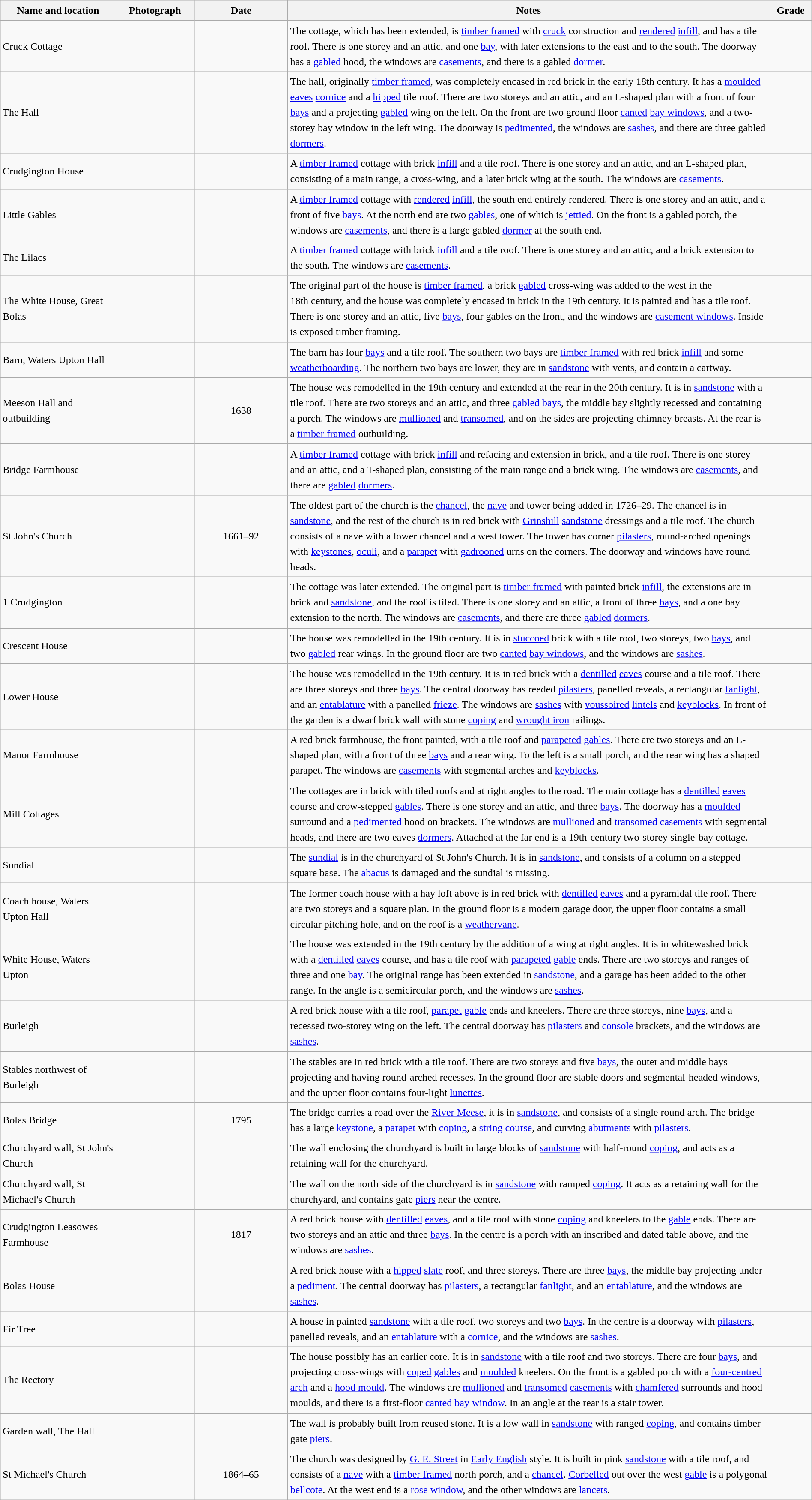<table class="wikitable sortable plainrowheaders" style="width:100%; border:0; text-align:left; line-height:150%;">
<tr>
<th scope="col"  style="width:150px">Name and location</th>
<th scope="col"  style="width:100px" class="unsortable">Photograph</th>
<th scope="col"  style="width:120px">Date</th>
<th scope="col"  style="width:650px" class="unsortable">Notes</th>
<th scope="col"  style="width:50px">Grade</th>
</tr>
<tr>
<td>Cruck Cottage<br><small></small></td>
<td></td>
<td align="center"></td>
<td>The cottage, which has been extended, is <a href='#'>timber framed</a> with <a href='#'>cruck</a> construction and <a href='#'>rendered</a> <a href='#'>infill</a>, and has a tile roof.  There is one storey and an attic, and one <a href='#'>bay</a>, with later extensions to the east and to the south.  The doorway has a <a href='#'>gabled</a> hood, the windows are <a href='#'>casements</a>, and there is a gabled <a href='#'>dormer</a>.</td>
<td align="center" ></td>
</tr>
<tr>
<td>The Hall<br><small></small></td>
<td></td>
<td align="center"></td>
<td>The hall, originally <a href='#'>timber framed</a>, was completely encased in red brick in the early 18th century.  It has a <a href='#'>moulded</a> <a href='#'>eaves</a> <a href='#'>cornice</a> and a <a href='#'>hipped</a> tile roof.  There are two storeys and an attic, and an L-shaped plan with a front of four <a href='#'>bays</a> and a projecting <a href='#'>gabled</a> wing on the left.  On the front are two ground floor <a href='#'>canted</a> <a href='#'>bay windows</a>, and a two-storey bay window in the left wing.  The doorway is <a href='#'>pedimented</a>, the windows are <a href='#'>sashes</a>, and there are three gabled <a href='#'>dormers</a>.</td>
<td align="center" ></td>
</tr>
<tr>
<td>Crudgington House<br><small></small></td>
<td></td>
<td align="center"></td>
<td>A <a href='#'>timber framed</a> cottage with brick <a href='#'>infill</a> and a tile roof.  There is one storey and an attic, and an L-shaped plan, consisting of a main range, a cross-wing, and a later brick wing at the south.  The windows are <a href='#'>casements</a>.</td>
<td align="center" ></td>
</tr>
<tr>
<td>Little Gables<br><small></small></td>
<td></td>
<td align="center"></td>
<td>A <a href='#'>timber framed</a> cottage with <a href='#'>rendered</a> <a href='#'>infill</a>, the south end entirely rendered.  There is one storey and an attic, and a front of five <a href='#'>bays</a>.  At the north end are two <a href='#'>gables</a>, one of which is <a href='#'>jettied</a>.  On the front is a gabled porch, the windows are <a href='#'>casements</a>, and there is a large gabled <a href='#'>dormer</a> at the south end.</td>
<td align="center" ></td>
</tr>
<tr>
<td>The Lilacs<br><small></small></td>
<td></td>
<td align="center"></td>
<td>A <a href='#'>timber framed</a> cottage with brick <a href='#'>infill</a> and a tile roof.  There is one storey and an attic, and a brick extension to the south.  The windows are <a href='#'>casements</a>.</td>
<td align="center" ></td>
</tr>
<tr>
<td>The White House, Great Bolas<br><small></small></td>
<td></td>
<td align="center"></td>
<td>The original part of the house is <a href='#'>timber framed</a>, a brick <a href='#'>gabled</a> cross-wing was added to the west in the 18th century, and the house was completely encased in brick in the 19th century.  It is painted and has a tile roof.  There is one storey and an attic, five <a href='#'>bays</a>, four gables on the front, and the windows are <a href='#'>casement windows</a>.  Inside is exposed timber framing.</td>
<td align="center" ></td>
</tr>
<tr>
<td>Barn, Waters Upton Hall<br><small></small></td>
<td></td>
<td align="center"></td>
<td>The barn has four <a href='#'>bays</a> and a tile roof.  The southern two bays are <a href='#'>timber framed</a> with red brick <a href='#'>infill</a> and some <a href='#'>weatherboarding</a>.  The northern two bays are lower, they are in <a href='#'>sandstone</a> with vents, and contain a cartway.</td>
<td align="center" ></td>
</tr>
<tr>
<td>Meeson Hall and outbuilding<br><small></small></td>
<td></td>
<td align="center">1638</td>
<td>The house was remodelled in the 19th century and extended at the rear in the 20th century.  It is in <a href='#'>sandstone</a> with a tile roof.  There are two storeys and an attic, and three <a href='#'>gabled</a> <a href='#'>bays</a>, the middle bay slightly recessed and containing a porch.  The windows are <a href='#'>mullioned</a> and <a href='#'>transomed</a>, and on the sides are projecting chimney breasts.  At the rear is a <a href='#'>timber framed</a> outbuilding.</td>
<td align="center" ></td>
</tr>
<tr>
<td>Bridge Farmhouse<br><small></small></td>
<td></td>
<td align="center"></td>
<td>A <a href='#'>timber framed</a> cottage with brick <a href='#'>infill</a> and refacing and extension in brick, and a tile roof.  There is one storey and an attic, and a T-shaped plan, consisting of the main range and a brick wing.  The windows are <a href='#'>casements</a>, and there are <a href='#'>gabled</a> <a href='#'>dormers</a>.</td>
<td align="center" ></td>
</tr>
<tr>
<td>St John's Church<br><small></small></td>
<td></td>
<td align="center">1661–92</td>
<td>The oldest part of the church is the <a href='#'>chancel</a>, the <a href='#'>nave</a> and tower being added in 1726–29.  The chancel is in <a href='#'>sandstone</a>, and the rest of the church is in red brick with <a href='#'>Grinshill</a> <a href='#'>sandstone</a> dressings and a tile roof.  The church consists of a nave with a lower chancel and a west tower.  The tower has corner <a href='#'>pilasters</a>, round-arched openings with <a href='#'>keystones</a>, <a href='#'>oculi</a>, and a <a href='#'>parapet</a> with <a href='#'>gadrooned</a> urns on the corners.  The doorway and windows have round heads.</td>
<td align="center" ></td>
</tr>
<tr>
<td>1 Crudgington<br><small></small></td>
<td></td>
<td align="center"></td>
<td>The cottage was later extended.  The original part is <a href='#'>timber framed</a> with painted brick <a href='#'>infill</a>, the extensions are in brick and <a href='#'>sandstone</a>, and the roof is tiled.  There is one storey and an attic, a front of three <a href='#'>bays</a>, and a one bay extension to the north.  The windows are <a href='#'>casements</a>, and there are three <a href='#'>gabled</a> <a href='#'>dormers</a>.</td>
<td align="center" ></td>
</tr>
<tr>
<td>Crescent House<br><small></small></td>
<td></td>
<td align="center"></td>
<td>The house was remodelled in the 19th century.  It is in <a href='#'>stuccoed</a> brick with a tile roof, two storeys, two <a href='#'>bays</a>, and two <a href='#'>gabled</a> rear wings.  In the ground floor are two <a href='#'>canted</a> <a href='#'>bay windows</a>, and the windows are <a href='#'>sashes</a>.</td>
<td align="center" ></td>
</tr>
<tr>
<td>Lower House<br><small></small></td>
<td></td>
<td align="center"></td>
<td>The house was remodelled in the 19th century.  It is in red brick with a <a href='#'>dentilled</a> <a href='#'>eaves</a> course and a tile roof.  There are three storeys and three <a href='#'>bays</a>.  The central doorway has reeded <a href='#'>pilasters</a>, panelled reveals, a rectangular <a href='#'>fanlight</a>, and an <a href='#'>entablature</a> with a panelled <a href='#'>frieze</a>.  The windows are <a href='#'>sashes</a> with <a href='#'>voussoired</a> <a href='#'>lintels</a> and <a href='#'>keyblocks</a>.  In front of the garden is a dwarf brick wall with stone <a href='#'>coping</a> and <a href='#'>wrought iron</a> railings.</td>
<td align="center" ></td>
</tr>
<tr>
<td>Manor Farmhouse<br><small></small></td>
<td></td>
<td align="center"></td>
<td>A red brick farmhouse, the front painted, with a tile roof and <a href='#'>parapeted</a> <a href='#'>gables</a>.  There are two storeys and an L-shaped plan, with a front of three <a href='#'>bays</a> and a rear wing.  To the left is a small porch, and the rear wing has a shaped parapet.  The windows are <a href='#'>casements</a> with segmental arches and <a href='#'>keyblocks</a>.</td>
<td align="center" ></td>
</tr>
<tr>
<td>Mill Cottages<br><small></small></td>
<td></td>
<td align="center"></td>
<td>The cottages are in brick with tiled roofs and at right angles to the road.  The main cottage has a <a href='#'>dentilled</a> <a href='#'>eaves</a> course and crow-stepped <a href='#'>gables</a>.  There is one storey and an attic, and three <a href='#'>bays</a>.  The doorway has a <a href='#'>moulded</a> surround and a <a href='#'>pedimented</a> hood on brackets.  The windows are <a href='#'>mullioned</a> and <a href='#'>transomed</a> <a href='#'>casements</a> with segmental heads, and there are two eaves <a href='#'>dormers</a>.  Attached at the far end is a 19th-century two-storey single-bay cottage.</td>
<td align="center" ></td>
</tr>
<tr>
<td>Sundial<br><small></small></td>
<td></td>
<td align="center"></td>
<td>The <a href='#'>sundial</a> is in the churchyard of St John's Church.  It is in <a href='#'>sandstone</a>, and consists of a column on a stepped square base.  The <a href='#'>abacus</a> is damaged and the sundial is missing.</td>
<td align="center" ></td>
</tr>
<tr>
<td>Coach house, Waters Upton Hall<br><small></small></td>
<td></td>
<td align="center"></td>
<td>The former coach house with a hay loft above is in red brick with <a href='#'>dentilled</a> <a href='#'>eaves</a> and a pyramidal tile roof.  There are two storeys and a square plan.  In the ground floor is a modern garage door, the upper floor contains a small circular pitching hole, and on the roof is a <a href='#'>weathervane</a>.</td>
<td align="center" ></td>
</tr>
<tr>
<td>White House, Waters Upton<br><small></small></td>
<td></td>
<td align="center"></td>
<td>The house was extended in the 19th century by the addition of a wing at right angles.  It is in whitewashed brick with a <a href='#'>dentilled</a> <a href='#'>eaves</a> course, and has a tile roof with <a href='#'>parapeted</a> <a href='#'>gable</a> ends.  There are two storeys and ranges of three and one <a href='#'>bay</a>.  The original range has been extended in <a href='#'>sandstone</a>, and a garage has been added to the other range.  In the angle is a semicircular porch, and the windows are <a href='#'>sashes</a>.</td>
<td align="center" ></td>
</tr>
<tr>
<td>Burleigh<br><small></small></td>
<td></td>
<td align="center"></td>
<td>A red brick house with a tile roof, <a href='#'>parapet</a> <a href='#'>gable</a> ends and kneelers.  There are three storeys, nine <a href='#'>bays</a>, and a recessed two-storey wing on the left.  The central doorway has <a href='#'>pilasters</a> and <a href='#'>console</a> brackets, and the windows are <a href='#'>sashes</a>.</td>
<td align="center" ></td>
</tr>
<tr>
<td>Stables northwest of Burleigh<br><small></small></td>
<td></td>
<td align="center"></td>
<td>The stables are in red brick with a tile roof.  There are two storeys and five <a href='#'>bays</a>, the outer and middle bays projecting and having round-arched recesses.  In the ground floor are stable doors and segmental-headed windows, and the upper floor contains four-light <a href='#'>lunettes</a>.</td>
<td align="center" ></td>
</tr>
<tr>
<td>Bolas Bridge<br><small></small></td>
<td></td>
<td align="center">1795</td>
<td>The bridge carries a road over the <a href='#'>River Meese</a>, it is in <a href='#'>sandstone</a>, and consists of a single round arch.  The bridge has a large <a href='#'>keystone</a>, a <a href='#'>parapet</a> with <a href='#'>coping</a>, a <a href='#'>string course</a>, and curving <a href='#'>abutments</a> with <a href='#'>pilasters</a>.</td>
<td align="center" ></td>
</tr>
<tr>
<td>Churchyard wall, St John's Church<br><small></small></td>
<td></td>
<td align="center"></td>
<td>The wall enclosing the churchyard is built in large blocks of <a href='#'>sandstone</a> with half-round <a href='#'>coping</a>, and acts as a retaining wall for the churchyard.</td>
<td align="center" ></td>
</tr>
<tr>
<td>Churchyard wall, St Michael's Church<br><small></small></td>
<td></td>
<td align="center"></td>
<td>The wall on the north side of the churchyard is in <a href='#'>sandstone</a> with ramped <a href='#'>coping</a>.  It acts as a retaining wall for the churchyard, and contains gate <a href='#'>piers</a> near the centre.</td>
<td align="center" ></td>
</tr>
<tr>
<td>Crudgington Leasowes Farmhouse<br><small></small></td>
<td></td>
<td align="center">1817</td>
<td>A red brick house with <a href='#'>dentilled</a> <a href='#'>eaves</a>, and a tile roof with stone <a href='#'>coping</a> and kneelers to the <a href='#'>gable</a> ends.  There are two storeys and an attic and three <a href='#'>bays</a>.  In the centre is a porch with an inscribed and dated table above, and the windows are <a href='#'>sashes</a>.</td>
<td align="center" ></td>
</tr>
<tr>
<td>Bolas House<br><small></small></td>
<td></td>
<td align="center"></td>
<td>A red brick house with a <a href='#'>hipped</a> <a href='#'>slate</a> roof, and three storeys.  There are three <a href='#'>bays</a>, the middle bay projecting under a <a href='#'>pediment</a>.  The central doorway has <a href='#'>pilasters</a>, a rectangular <a href='#'>fanlight</a>, and an <a href='#'>entablature</a>, and the windows are <a href='#'>sashes</a>.</td>
<td align="center" ></td>
</tr>
<tr>
<td>Fir Tree<br><small></small></td>
<td></td>
<td align="center"></td>
<td>A house in painted <a href='#'>sandstone</a> with a tile roof, two storeys and two <a href='#'>bays</a>.  In the centre is a doorway with <a href='#'>pilasters</a>, panelled reveals, and an <a href='#'>entablature</a> with a <a href='#'>cornice</a>, and the windows are <a href='#'>sashes</a>.</td>
<td align="center" ></td>
</tr>
<tr>
<td>The Rectory<br><small></small></td>
<td></td>
<td align="center"></td>
<td>The house possibly has an earlier core.  It is in <a href='#'>sandstone</a> with a tile roof and two storeys.  There are four <a href='#'>bays</a>, and projecting cross-wings with <a href='#'>coped</a> <a href='#'>gables</a> and <a href='#'>moulded</a> kneelers.  On the front is a gabled porch with a <a href='#'>four-centred arch</a> and a <a href='#'>hood mould</a>.  The windows are <a href='#'>mullioned</a> and <a href='#'>transomed</a> <a href='#'>casements</a> with <a href='#'>chamfered</a> surrounds and hood moulds, and there is a first-floor <a href='#'>canted</a> <a href='#'>bay window</a>.  In an angle at the rear is a stair tower.</td>
<td align="center" ></td>
</tr>
<tr>
<td>Garden wall, The Hall<br><small></small></td>
<td></td>
<td align="center"></td>
<td>The wall is probably built from reused stone.  It is a low wall in <a href='#'>sandstone</a> with ranged <a href='#'>coping</a>, and contains timber gate <a href='#'>piers</a>.</td>
<td align="center" ></td>
</tr>
<tr>
<td>St Michael's Church<br><small></small></td>
<td></td>
<td align="center">1864–65</td>
<td>The church was designed by <a href='#'>G. E. Street</a> in <a href='#'>Early English</a> style.  It is built in pink <a href='#'>sandstone</a> with a tile roof, and consists of a <a href='#'>nave</a> with a <a href='#'>timber framed</a> north porch, and a <a href='#'>chancel</a>.  <a href='#'>Corbelled</a> out over the west <a href='#'>gable</a> is a polygonal <a href='#'>bellcote</a>.  At the west end is a <a href='#'>rose window</a>, and the other windows are <a href='#'>lancets</a>.</td>
<td align="center" ></td>
</tr>
<tr>
</tr>
</table>
